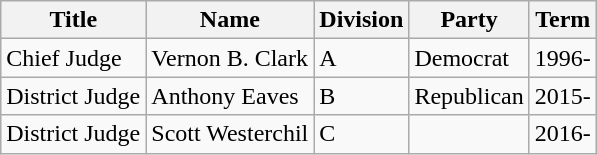<table class = "wikitable">
<tr>
<th>Title</th>
<th>Name</th>
<th>Division</th>
<th>Party</th>
<th>Term</th>
</tr>
<tr>
<td>Chief Judge</td>
<td>Vernon B. Clark</td>
<td>A</td>
<td>Democrat</td>
<td>1996-</td>
</tr>
<tr>
<td>District Judge</td>
<td>Anthony Eaves</td>
<td>B</td>
<td>Republican</td>
<td>2015-</td>
</tr>
<tr>
<td>District Judge</td>
<td>Scott Westerchil</td>
<td>C</td>
<td></td>
<td>2016-</td>
</tr>
</table>
